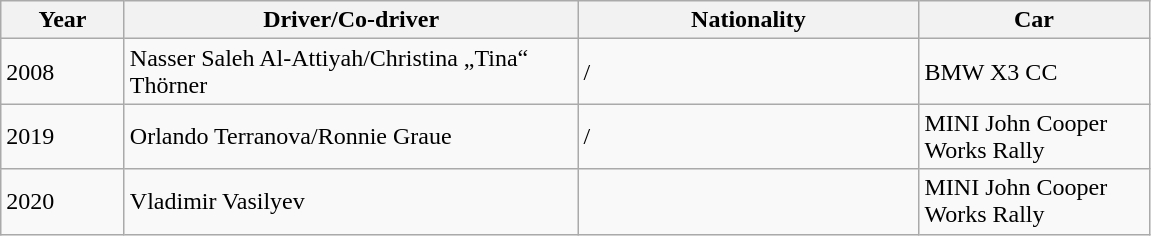<table class="wikitable">
<tr>
<th>Year</th>
<th>Driver/Co-driver</th>
<th>Nationality</th>
<th>Car</th>
</tr>
<tr>
<td style="width:75px;">2008</td>
<td style="width:295px;">Nasser Saleh Al-Attiyah/Christina „Tina“ Thörner</td>
<td style="width:220px;"> / </td>
<td style="width:146px;">BMW X3 CC</td>
</tr>
<tr>
<td style="width:75px;">2019</td>
<td style="width:295px;">Orlando Terranova/Ronnie Graue</td>
<td style="width:220px;"> / </td>
<td style="width:146px;">MINI John Cooper Works Rally</td>
</tr>
<tr>
<td>2020</td>
<td>Vladimir Vasilyev</td>
<td></td>
<td>MINI John Cooper Works Rally</td>
</tr>
</table>
